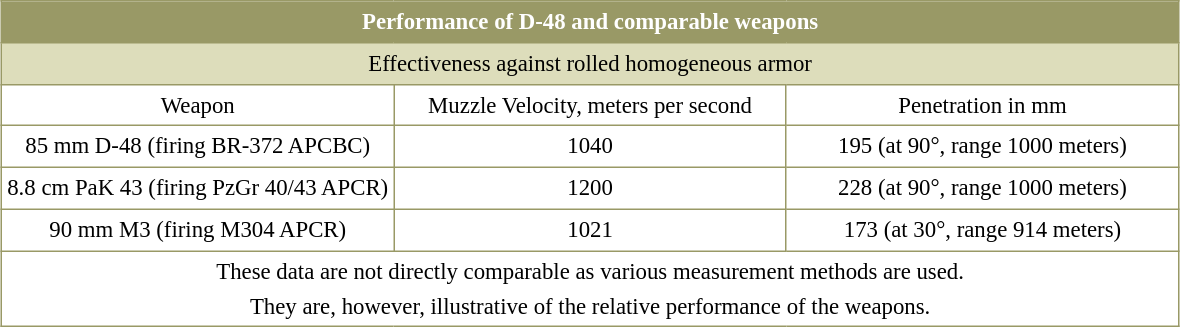<table border=0 cellspacing=0 cellpadding=2 style="margin:0 0 .5em 1em; background:#fff; border-collapse:collapse; border:1px solid #996; line-height:1.5; font-size:95%;">
<tr style="vertical-align:top; text-align:center; border:1px solid #996; background-color:#996; color:#fff">
<td colspan="3"><strong>Performance of D-48 and comparable weapons</strong></td>
</tr>
<tr style="vertical-align:top; text-align:center; border:1px solid #996; background-color:#ddb;">
<td colspan="3">Effectiveness against rolled homogeneous armor</td>
</tr>
<tr style="vertical-align:top; text-align:center; border:1px solid #996;">
<td width="33%"  style="border:1px solid #996">Weapon</td>
<td width="33%"  style="border:1px solid #996">Muzzle Velocity, meters per second</td>
<td width="33%"  style="border:1px solid #996">Penetration in mm</td>
</tr>
<tr style="vertical-align:top; text-align:center;">
<td style="border:1px solid #996">85 mm D-48 (firing BR-372 APCBC)</td>
<td style="border:1px solid #996">1040</td>
<td style="border:1px solid #996">195 (at 90°, range 1000 meters)</td>
</tr>
<tr style="vertical-align:top; text-align:center;">
<td style="border:1px solid #996">8.8 cm PaK 43 (firing PzGr 40/43 APCR)</td>
<td style="border:1px solid #996">1200</td>
<td style="border:1px solid #996">228 (at 90°, range 1000 meters)</td>
</tr>
<tr style="vertical-align:top; text-align:center;">
<td style="border:1px solid #996">90 mm M3 (firing M304 APCR)</td>
<td style="border:1px solid #996">1021</td>
<td style="border:1px solid #996">173 (at 30°, range 914 meters)</td>
</tr>
<tr style="vertical-align:top; text-align:center;">
<td colspan="3">These data are not directly comparable as various measurement methods are used. <br> They are, however, illustrative of the relative performance of the weapons.</td>
</tr>
</table>
